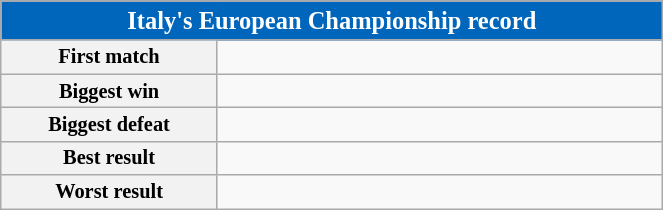<table class="wikitable collapsible collapsed" style="width:35%; font-size:85%;">
<tr>
</tr>
<tr style="color:white;">
<th style="background:#0066bc; color:white; width:20%;" colspan="6"><big>Italy's European Championship record</big></th>
</tr>
<tr>
<th width=10%>First match</th>
<td width=23%></td>
</tr>
<tr>
<th width=10%>Biggest win</th>
<td width=23%></td>
</tr>
<tr>
<th width=10%>Biggest defeat</th>
<td width=23%></td>
</tr>
<tr>
<th width=10%>Best result</th>
<td width=23%></td>
</tr>
<tr>
<th width=10%>Worst result</th>
<td width=23%></td>
</tr>
</table>
